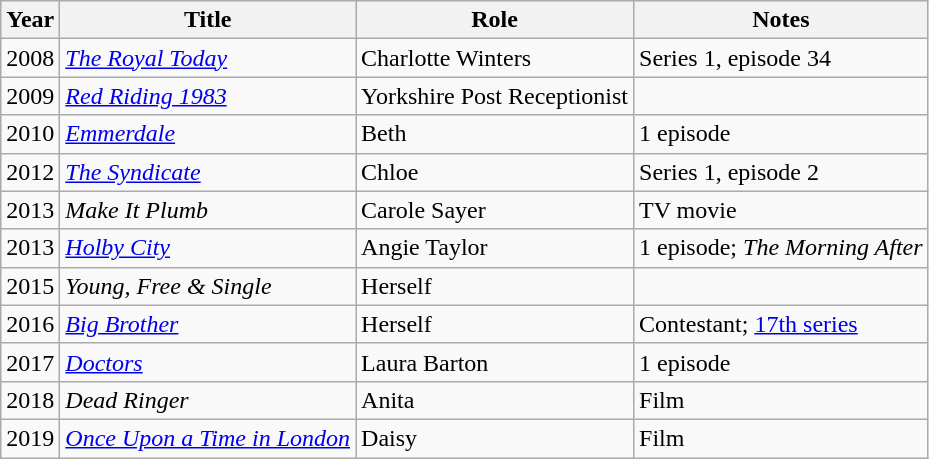<table class="wikitable sortable">
<tr>
<th>Year</th>
<th>Title</th>
<th>Role</th>
<th class="unsortable">Notes</th>
</tr>
<tr>
<td>2008</td>
<td><em><a href='#'>The Royal Today</a></em></td>
<td>Charlotte Winters</td>
<td>Series 1, episode 34</td>
</tr>
<tr>
<td>2009</td>
<td><em><a href='#'>Red Riding 1983</a></em></td>
<td>Yorkshire Post Receptionist</td>
<td></td>
</tr>
<tr>
<td>2010</td>
<td><em><a href='#'>Emmerdale</a></em></td>
<td>Beth</td>
<td>1 episode</td>
</tr>
<tr>
<td>2012</td>
<td><em><a href='#'>The Syndicate</a></em></td>
<td>Chloe</td>
<td>Series 1, episode 2</td>
</tr>
<tr>
<td>2013</td>
<td><em>Make It Plumb</em></td>
<td>Carole Sayer</td>
<td>TV movie</td>
</tr>
<tr>
<td>2013</td>
<td><em><a href='#'>Holby City</a></em></td>
<td>Angie Taylor</td>
<td>1 episode; <em>The Morning After</em></td>
</tr>
<tr>
<td>2015</td>
<td><em>Young, Free & Single</em></td>
<td>Herself</td>
<td></td>
</tr>
<tr>
<td>2016</td>
<td><em><a href='#'>Big Brother</a></em></td>
<td>Herself</td>
<td>Contestant; <a href='#'>17th series</a></td>
</tr>
<tr>
<td>2017</td>
<td><em><a href='#'>Doctors</a></em></td>
<td>Laura Barton</td>
<td>1 episode</td>
</tr>
<tr>
<td>2018</td>
<td><em>Dead Ringer</em></td>
<td>Anita</td>
<td>Film</td>
</tr>
<tr>
<td>2019</td>
<td><em><a href='#'>Once Upon a Time in London</a></em></td>
<td>Daisy</td>
<td>Film</td>
</tr>
</table>
